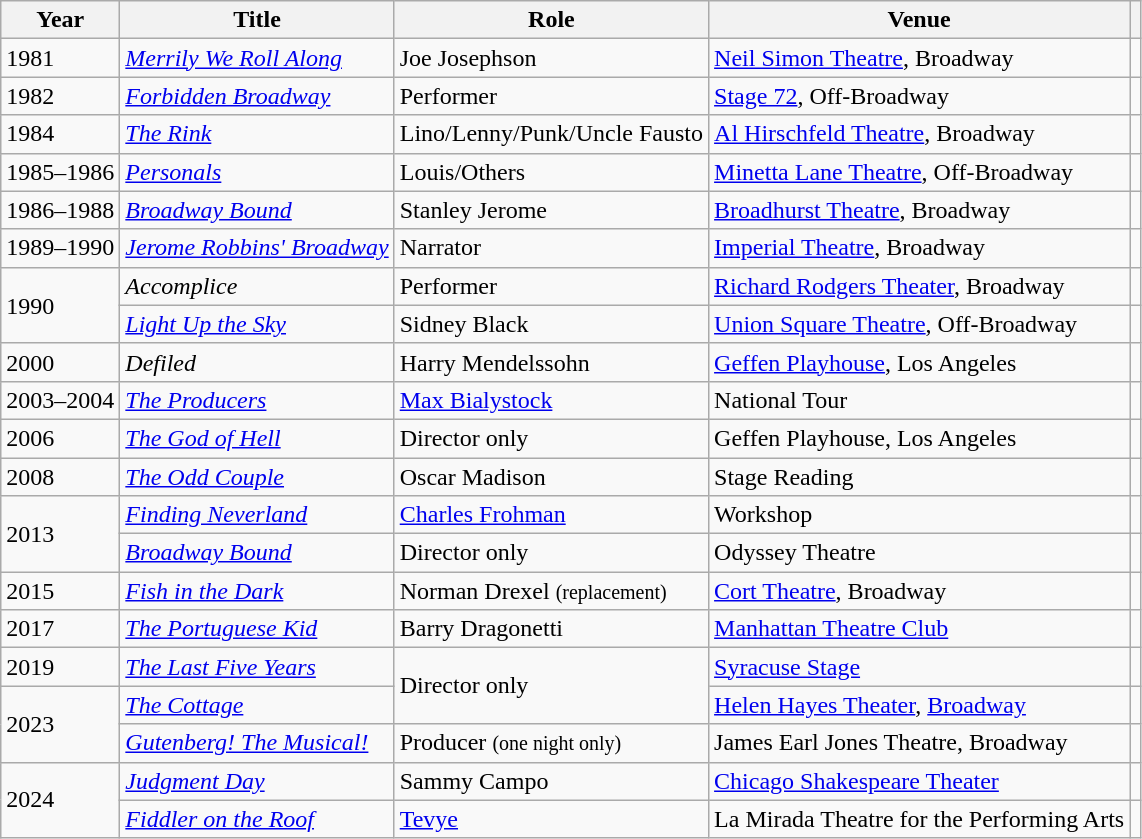<table class="wikitable sortable">
<tr>
<th>Year</th>
<th>Title</th>
<th>Role</th>
<th>Venue</th>
<th class=unsortable></th>
</tr>
<tr>
<td>1981</td>
<td><em><a href='#'>Merrily We Roll Along</a></em></td>
<td>Joe Josephson</td>
<td><a href='#'>Neil Simon Theatre</a>, Broadway</td>
<td></td>
</tr>
<tr>
<td>1982</td>
<td><em><a href='#'>Forbidden Broadway</a></em></td>
<td>Performer</td>
<td><a href='#'>Stage 72</a>, Off-Broadway</td>
<td></td>
</tr>
<tr>
<td>1984</td>
<td><em><a href='#'>The Rink</a></em></td>
<td>Lino/Lenny/Punk/Uncle Fausto</td>
<td><a href='#'>Al Hirschfeld Theatre</a>, Broadway</td>
<td></td>
</tr>
<tr>
<td>1985–1986</td>
<td><em><a href='#'>Personals</a></em></td>
<td>Louis/Others</td>
<td><a href='#'>Minetta Lane Theatre</a>, Off-Broadway</td>
<td></td>
</tr>
<tr>
<td>1986–1988</td>
<td><em><a href='#'>Broadway Bound</a></em></td>
<td>Stanley Jerome</td>
<td><a href='#'>Broadhurst Theatre</a>, Broadway</td>
<td></td>
</tr>
<tr>
<td>1989–1990</td>
<td><em><a href='#'>Jerome Robbins' Broadway</a></em></td>
<td>Narrator</td>
<td><a href='#'>Imperial Theatre</a>, Broadway</td>
<td></td>
</tr>
<tr>
<td rowspan="2">1990</td>
<td><em>Accomplice</em></td>
<td>Performer</td>
<td><a href='#'>Richard Rodgers Theater</a>, Broadway</td>
<td></td>
</tr>
<tr>
<td><em><a href='#'>Light Up the Sky</a></em></td>
<td>Sidney Black</td>
<td><a href='#'>Union Square Theatre</a>, Off-Broadway</td>
<td></td>
</tr>
<tr>
<td>2000</td>
<td><em>Defiled</em></td>
<td>Harry Mendelssohn</td>
<td><a href='#'>Geffen Playhouse</a>, Los Angeles</td>
<td></td>
</tr>
<tr>
<td>2003–2004</td>
<td><em><a href='#'>The Producers</a></em></td>
<td><a href='#'>Max Bialystock</a></td>
<td>National Tour</td>
<td></td>
</tr>
<tr>
<td>2006</td>
<td><em><a href='#'>The God of Hell</a></em></td>
<td>Director only</td>
<td>Geffen Playhouse, Los Angeles</td>
<td></td>
</tr>
<tr>
<td>2008</td>
<td><em><a href='#'>The Odd Couple</a></em></td>
<td>Oscar Madison</td>
<td>Stage Reading</td>
<td></td>
</tr>
<tr>
<td rowspan=2>2013</td>
<td><em><a href='#'>Finding Neverland</a></em></td>
<td><a href='#'>Charles Frohman</a></td>
<td>Workshop</td>
<td></td>
</tr>
<tr>
<td><em><a href='#'>Broadway Bound</a></em></td>
<td>Director only</td>
<td>Odyssey Theatre</td>
<td></td>
</tr>
<tr>
<td>2015</td>
<td><em><a href='#'>Fish in the Dark</a></em></td>
<td>Norman Drexel <small> (replacement) </small></td>
<td><a href='#'>Cort Theatre</a>, Broadway</td>
<td></td>
</tr>
<tr>
<td>2017</td>
<td><em><a href='#'>The Portuguese Kid</a></em></td>
<td>Barry Dragonetti</td>
<td><a href='#'>Manhattan Theatre Club</a></td>
<td></td>
</tr>
<tr>
<td>2019</td>
<td><em><a href='#'>The Last Five Years</a></em></td>
<td rowspan="2">Director only</td>
<td><a href='#'>Syracuse Stage</a></td>
<td></td>
</tr>
<tr>
<td rowspan="2">2023</td>
<td><em><a href='#'>The Cottage</a></em></td>
<td><a href='#'>Helen Hayes Theater</a>, <a href='#'>Broadway</a></td>
<td></td>
</tr>
<tr>
<td><em><a href='#'>Gutenberg! The Musical!</a></em></td>
<td>Producer <small>(one night only) </small></td>
<td>James Earl Jones Theatre, Broadway</td>
<td></td>
</tr>
<tr>
<td rowspan="2">2024</td>
<td><em><a href='#'>Judgment Day</a></em></td>
<td>Sammy Campo</td>
<td><a href='#'>Chicago Shakespeare Theater</a></td>
<td></td>
</tr>
<tr>
<td><em><a href='#'>Fiddler on the Roof</a></em></td>
<td><a href='#'>Tevye</a></td>
<td>La Mirada Theatre for the Performing Arts</td>
<td></td>
</tr>
</table>
